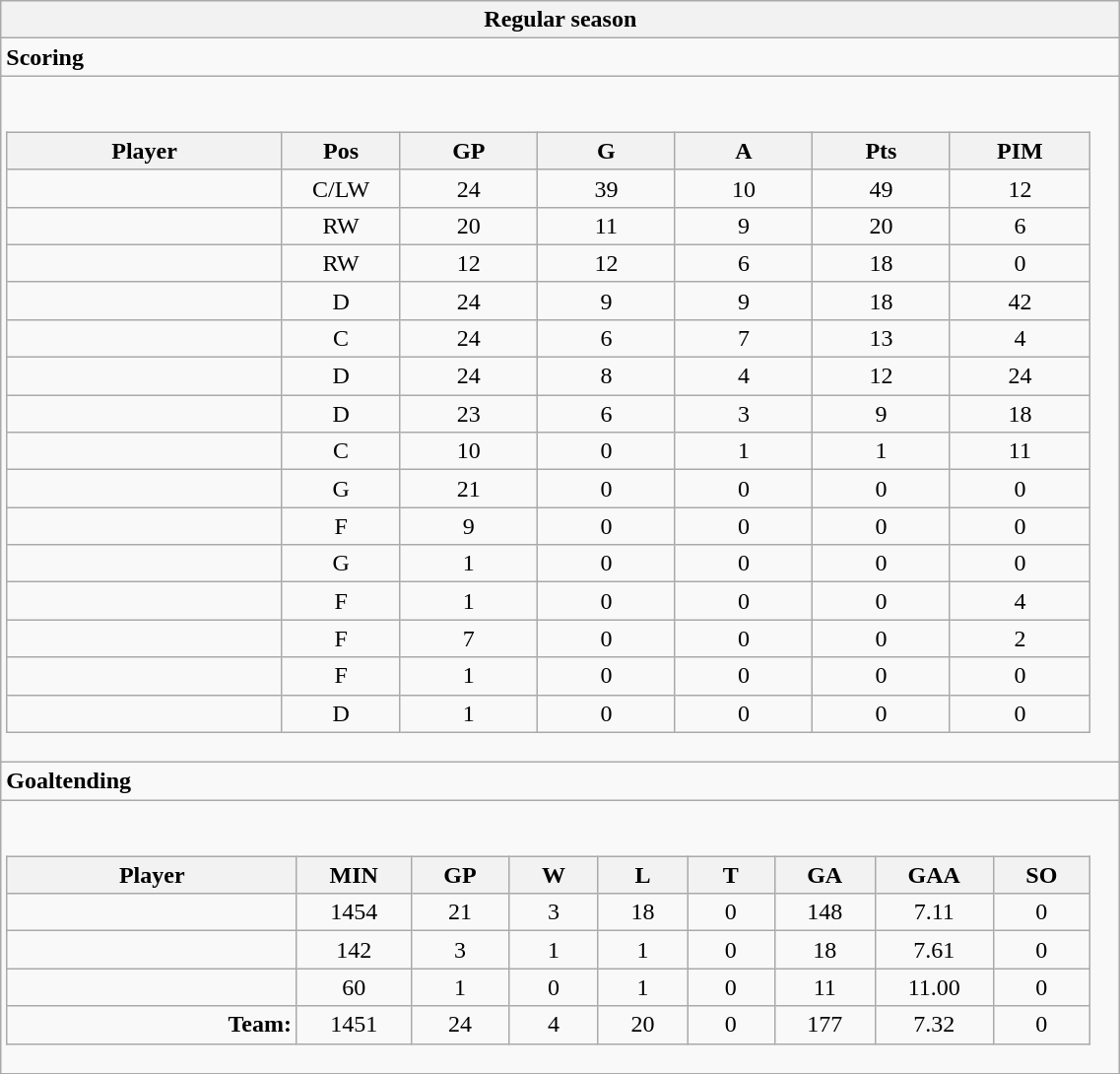<table class="wikitable collapsible" width="60%" border="1">
<tr>
<th>Regular season</th>
</tr>
<tr>
<td class="tocccolors"><strong>Scoring</strong></td>
</tr>
<tr>
<td><br><table class="wikitable sortable">
<tr ALIGN="center">
<th bgcolor="#DDDDFF" width="10%">Player</th>
<th bgcolor="#DDDDFF" width="3%" title="Position">Pos</th>
<th bgcolor="#DDDDFF" width="5%" title="Games played">GP</th>
<th bgcolor="#DDDDFF" width="5%" title="Goals">G</th>
<th bgcolor="#DDDDFF" width="5%" title="Assists">A</th>
<th bgcolor="#DDDDFF" width="5%" title="Points">Pts</th>
<th bgcolor="#DDDDFF" width="5%" title="Penalties in Minutes">PIM</th>
</tr>
<tr align="center">
<td align="right"></td>
<td>C/LW</td>
<td>24</td>
<td>39</td>
<td>10</td>
<td>49</td>
<td>12</td>
</tr>
<tr align="center">
<td align="right"></td>
<td>RW</td>
<td>20</td>
<td>11</td>
<td>9</td>
<td>20</td>
<td>6</td>
</tr>
<tr align="center">
<td align="right"></td>
<td>RW</td>
<td>12</td>
<td>12</td>
<td>6</td>
<td>18</td>
<td>0</td>
</tr>
<tr align="center">
<td align="right"></td>
<td>D</td>
<td>24</td>
<td>9</td>
<td>9</td>
<td>18</td>
<td>42</td>
</tr>
<tr align="center">
<td align="right"></td>
<td>C</td>
<td>24</td>
<td>6</td>
<td>7</td>
<td>13</td>
<td>4</td>
</tr>
<tr align="center">
<td align="right"></td>
<td>D</td>
<td>24</td>
<td>8</td>
<td>4</td>
<td>12</td>
<td>24</td>
</tr>
<tr align="center">
<td align="right"></td>
<td>D</td>
<td>23</td>
<td>6</td>
<td>3</td>
<td>9</td>
<td>18</td>
</tr>
<tr align="center">
<td align="right"></td>
<td>C</td>
<td>10</td>
<td>0</td>
<td>1</td>
<td>1</td>
<td>11</td>
</tr>
<tr align="center">
<td align="right"></td>
<td>G</td>
<td>21</td>
<td>0</td>
<td>0</td>
<td>0</td>
<td>0</td>
</tr>
<tr align="center">
<td align="right"></td>
<td>F</td>
<td>9</td>
<td>0</td>
<td>0</td>
<td>0</td>
<td>0</td>
</tr>
<tr align="center">
<td align="right"></td>
<td>G</td>
<td>1</td>
<td>0</td>
<td>0</td>
<td>0</td>
<td>0</td>
</tr>
<tr align="center">
<td align="right"></td>
<td>F</td>
<td>1</td>
<td>0</td>
<td>0</td>
<td>0</td>
<td>4</td>
</tr>
<tr align="center">
<td align="right"></td>
<td>F</td>
<td>7</td>
<td>0</td>
<td>0</td>
<td>0</td>
<td>2</td>
</tr>
<tr align="center">
<td align="right"></td>
<td>F</td>
<td>1</td>
<td>0</td>
<td>0</td>
<td>0</td>
<td>0</td>
</tr>
<tr align="center">
<td align="right"></td>
<td>D</td>
<td>1</td>
<td>0</td>
<td>0</td>
<td>0</td>
<td>0</td>
</tr>
</table>
</td>
</tr>
<tr>
<td class="toccolors"><strong>Goaltending</strong></td>
</tr>
<tr>
<td><br><table class="wikitable sortable">
<tr>
<th bgcolor="#DDDDFF" width="10%">Player</th>
<th width="3%" bgcolor="#DDDDFF" title="Minutes played">MIN</th>
<th width="3%" bgcolor="#DDDDFF" title="Games played in">GP</th>
<th width="3%" bgcolor="#DDDDFF" title="Wins">W</th>
<th width="3%" bgcolor="#DDDDFF"title="Losses">L</th>
<th width="3%" bgcolor="#DDDDFF" title="Ties">T</th>
<th width="3%" bgcolor="#DDDDFF" title="Goals against">GA</th>
<th width="3%" bgcolor="#DDDDFF" title="Goals against average">GAA</th>
<th width="3%" bgcolor="#DDDDFF"title="Shut-outs">SO</th>
</tr>
<tr align="center">
<td align="right"></td>
<td>1454</td>
<td>21</td>
<td>3</td>
<td>18</td>
<td>0</td>
<td>148</td>
<td>7.11</td>
<td>0</td>
</tr>
<tr align="center">
<td align="right"></td>
<td>142</td>
<td>3</td>
<td>1</td>
<td>1</td>
<td>0</td>
<td>18</td>
<td>7.61</td>
<td>0</td>
</tr>
<tr align="center">
<td align="right"></td>
<td>60</td>
<td>1</td>
<td>0</td>
<td>1</td>
<td>0</td>
<td>11</td>
<td>11.00</td>
<td>0</td>
</tr>
<tr align="center">
<td align="right"><strong>Team:</strong></td>
<td>1451</td>
<td>24</td>
<td>4</td>
<td>20</td>
<td>0</td>
<td>177</td>
<td>7.32</td>
<td>0</td>
</tr>
</table>
</td>
</tr>
<tr>
</tr>
</table>
